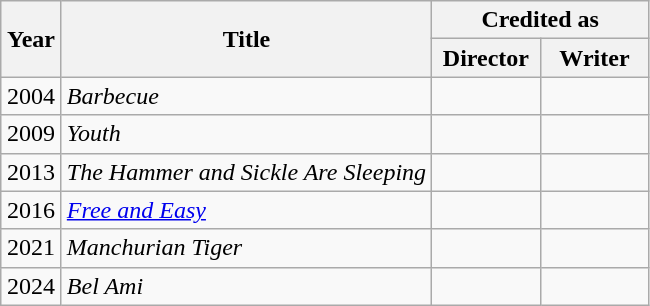<table class="wikitable sortable">
<tr>
<th rowspan="2" width="33">Year</th>
<th rowspan="2">Title</th>
<th colspan="2">Credited as</th>
</tr>
<tr>
<th width="65">Director</th>
<th width="65">Writer</th>
</tr>
<tr>
<td align="center">2004</td>
<td><em>Barbecue</em></td>
<td></td>
<td></td>
</tr>
<tr>
<td align="center">2009</td>
<td><em>Youth</em></td>
<td></td>
<td></td>
</tr>
<tr>
<td align="center">2013</td>
<td><em>The Hammer and Sickle Are Sleeping</em> </td>
<td></td>
<td></td>
</tr>
<tr>
<td align="center">2016</td>
<td><em><a href='#'>Free and Easy</a></em></td>
<td></td>
<td></td>
</tr>
<tr>
<td align="center">2021</td>
<td><em>Manchurian Tiger</em></td>
<td></td>
<td></td>
</tr>
<tr>
<td align="center">2024</td>
<td><em>Bel Ami</em></td>
<td></td>
<td></td>
</tr>
</table>
